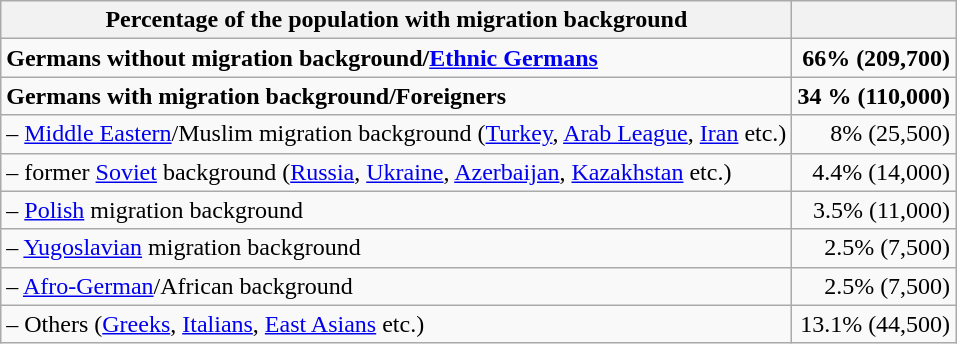<table class="wikitable">
<tr class="hintergrundfarbe6">
<th>Percentage of the population with migration background</th>
<th></th>
</tr>
<tr>
<td class="hintergrundfarbe5"><strong>Germans without migration background/<a href='#'>Ethnic Germans</a></strong></td>
<td class="hintergrundfarbe5" style="text-align:right;"><strong>66% (209,700)</strong></td>
</tr>
<tr>
<td class="hintergrundfarbe5"><strong>Germans with migration background/Foreigners</strong></td>
<td class="hintergrundfarbe5" style="text-align:right;"><strong>34 % (110,000)</strong></td>
</tr>
<tr>
<td>– <a href='#'>Middle Eastern</a>/Muslim migration background (<a href='#'>Turkey</a>, <a href='#'>Arab League</a>, <a href='#'>Iran</a> etc.)</td>
<td style="text-align:right;">8% (25,500)</td>
</tr>
<tr>
<td>–  former <a href='#'>Soviet</a> background (<a href='#'>Russia</a>, <a href='#'>Ukraine</a>, <a href='#'>Azerbaijan</a>, <a href='#'>Kazakhstan</a> etc.)</td>
<td style="text-align:right;">4.4% (14,000)</td>
</tr>
<tr>
<td>– <a href='#'>Polish</a> migration background</td>
<td style="text-align:right;">3.5% (11,000)</td>
</tr>
<tr>
<td>– <a href='#'>Yugoslavian</a> migration background</td>
<td style="text-align:right;">2.5% (7,500)</td>
</tr>
<tr>
<td>– <a href='#'>Afro-German</a>/African background</td>
<td style="text-align:right;">2.5% (7,500)</td>
</tr>
<tr>
<td>– Others (<a href='#'>Greeks</a>, <a href='#'>Italians</a>, <a href='#'>East Asians</a> etc.)</td>
<td style="text-align:right;">13.1% (44,500)</td>
</tr>
</table>
